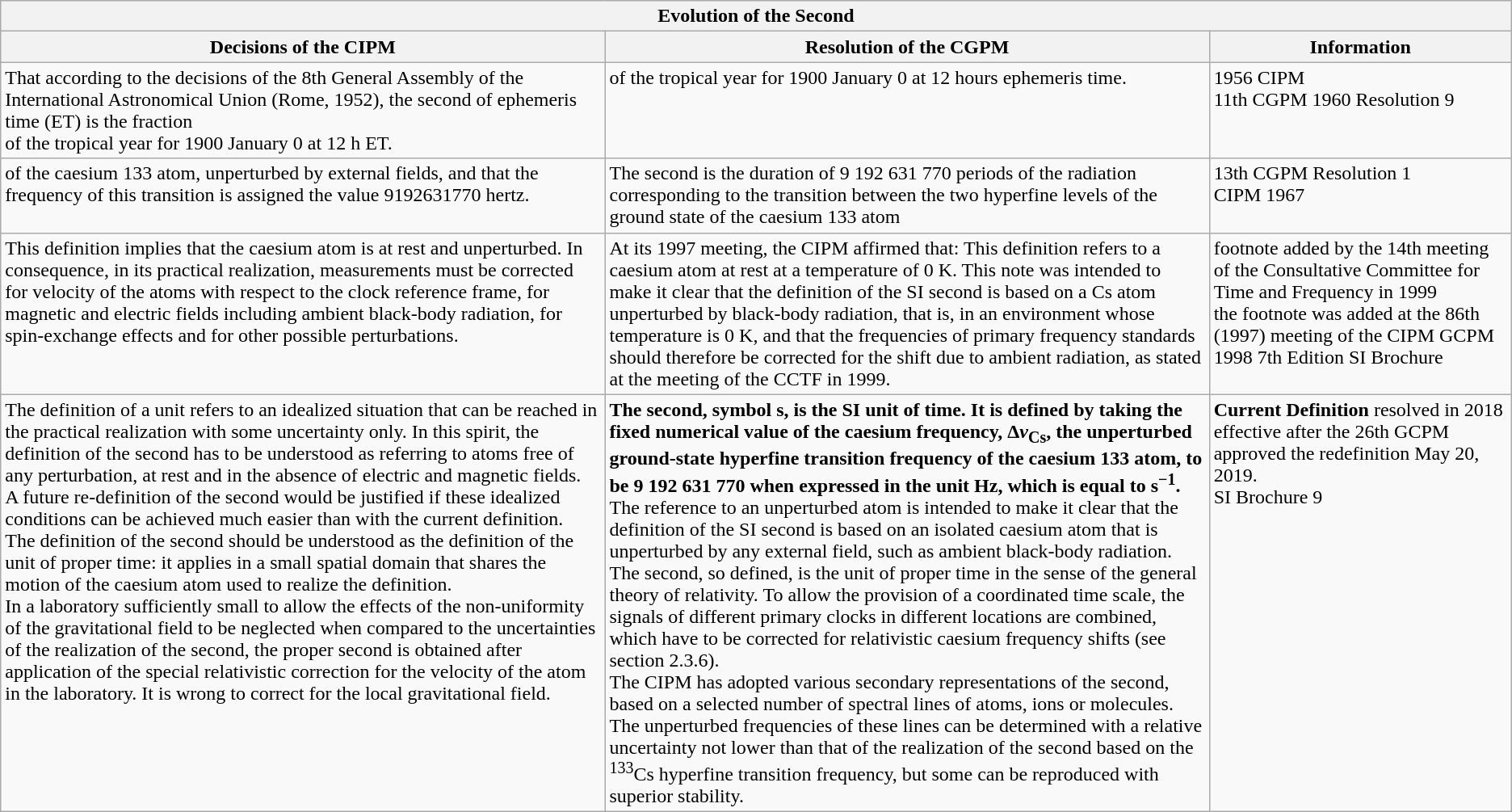<table class="wikitable">
<tr>
<th colspan="3">Evolution of the Second</th>
</tr>
<tr>
<th style="width: 40%;">Decisions of the CIPM</th>
<th style="width: 40%;">Resolution of the CGPM</th>
<th style="width: 20%;">Information</th>
</tr>
<tr style="vertical-align: top;">
<td>That according to the decisions of the 8th General Assembly of the International Astronomical Union (Rome, 1952), the second of ephemeris time (ET) is the fraction<br> of the tropical year for 1900 January 0 at 12 h ET.</td>
<td> of the tropical year for 1900 January 0 at 12 hours ephemeris time.</td>
<td>1956 CIPM<br>11th CGPM 1960 Resolution 9</td>
</tr>
<tr style="vertical-align: top;">
<td> of the caesium 133 atom, unperturbed by external fields, and that the frequency of this transition is assigned the value 9192631770 hertz.</td>
<td>The second is the duration of 9 192 631 770 periods of the radiation corresponding to the transition between the two hyperfine levels of the ground state of the caesium 133 atom</td>
<td>13th CGPM Resolution 1<br>CIPM 1967</td>
</tr>
<tr style="vertical-align: top;">
<td>This definition implies that the caesium atom is at rest and unperturbed. In consequence, in its practical realization, measurements must be corrected for velocity of the atoms with respect to the clock reference frame, for magnetic and electric fields including ambient black-body radiation, for spin-exchange effects and for other possible perturbations.</td>
<td>At its 1997 meeting, the CIPM affirmed that: This definition refers to a caesium atom at rest at a temperature of 0 K. This note was intended to make it clear that the definition of the SI second is based on a Cs atom unperturbed by black-body radiation, that is, in an environment whose temperature is 0 K, and that the frequencies of primary frequency standards should therefore be corrected for the shift due to ambient radiation, as stated at the meeting of the CCTF in 1999.</td>
<td>footnote added by the 14th meeting of the Consultative Committee for Time and Frequency in 1999<br>the footnote was added at the 86th (1997) meeting of the CIPM
GCPM 1998 7th Edition SI Brochure</td>
</tr>
<tr style="vertical-align: top;">
<td>The definition of a unit refers to an idealized situation that can be reached in the practical realization with some uncertainty only. In this spirit, the definition of the second has to be understood as referring to atoms free of any perturbation, at rest and in the absence of electric and magnetic fields.<br>A future re-definition of the second would be justified if these idealized conditions can be achieved much easier than with the current definition.<br>The definition of the second should be understood as the definition of the unit of proper time: it applies in a small spatial domain that shares the motion of the caesium atom used to realize the definition.<br>In a laboratory sufficiently small to allow the effects of the non-uniformity of the gravitational field to be neglected when compared to the uncertainties of the realization of the second, the proper second is obtained after application of the special relativistic correction for the velocity of the atom in the laboratory. It is wrong to correct for the local gravitational field.</td>
<td><strong>The second, symbol s, is the SI unit of time. It is defined by taking the fixed numerical value of the caesium frequency, Δ<em>ν</em><sub>Cs</sub>, the unperturbed ground-state hyperfine transition frequency of the caesium 133 atom, to be 9 192 631 770 when expressed in the unit Hz, which is equal to s<sup>−1</sup>.</strong><br>The reference to an unperturbed atom is intended to make it clear that the definition of the SI second is based on an isolated caesium atom that is unperturbed by any external field, such as ambient black-body radiation.<br>The second, so defined, is the unit of proper time in the sense of the general theory of relativity. To allow the provision of a coordinated time scale, the signals of different primary clocks in different locations are combined, which have to be corrected for relativistic caesium frequency shifts (see section 2.3.6).<br>The CIPM has adopted various secondary representations of the second, based on a selected number of spectral lines of atoms, ions or molecules. The unperturbed frequencies of these lines can be determined with a relative uncertainty not lower than that of the realization of the second based on the <sup>133</sup>Cs hyperfine transition frequency, but some can be reproduced with superior stability.</td>
<td><strong>Current Definition</strong> resolved in 2018 effective after the 26th GCPM approved the redefinition May 20, 2019.<br>SI Brochure 9</td>
</tr>
</table>
